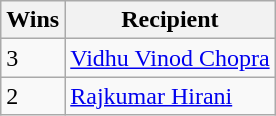<table class="wikitable">
<tr>
<th>Wins</th>
<th>Recipient</th>
</tr>
<tr>
<td>3</td>
<td><a href='#'>Vidhu Vinod Chopra</a></td>
</tr>
<tr>
<td>2</td>
<td><a href='#'>Rajkumar Hirani</a></td>
</tr>
</table>
